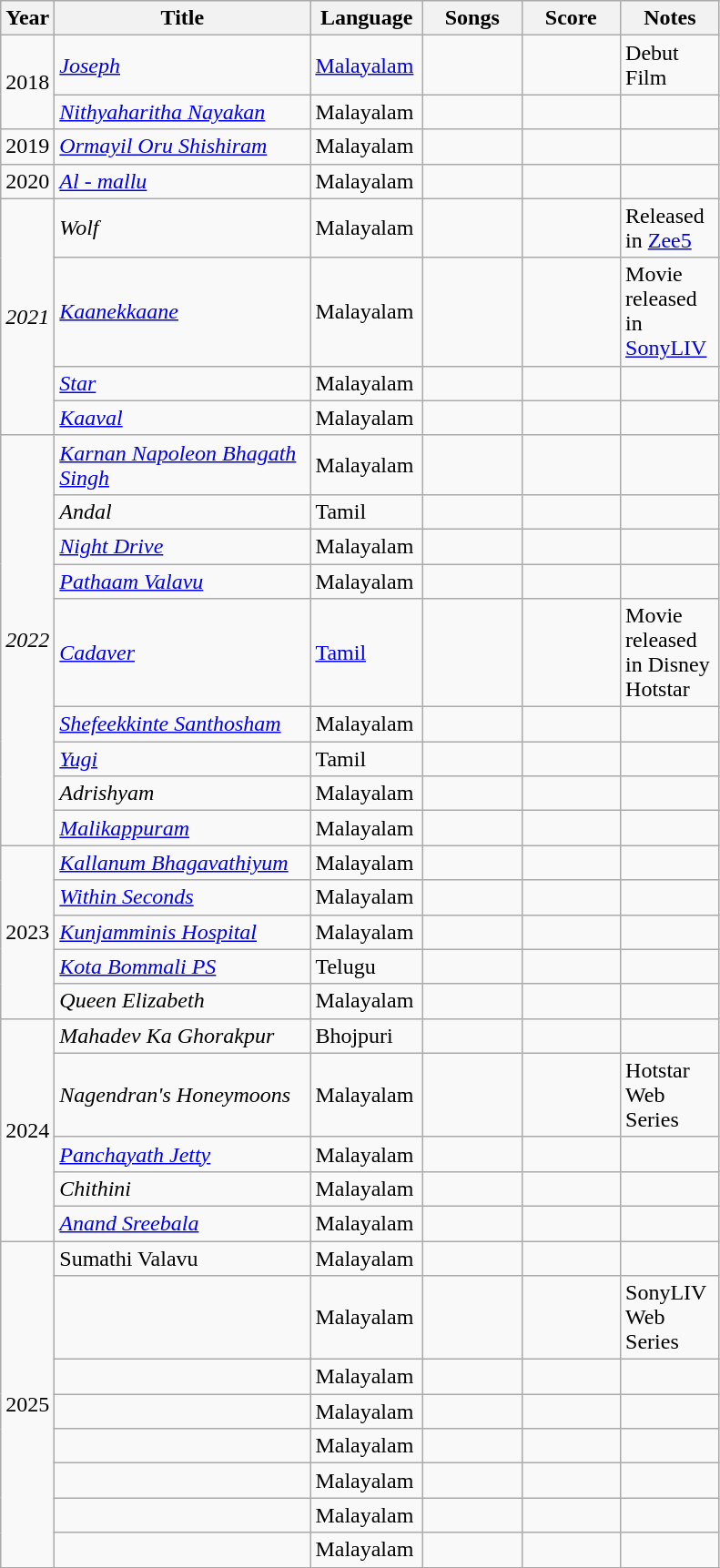<table class="wikitable">
<tr>
<th width=30>Year</th>
<th width=180>Title</th>
<th width=75>Language</th>
<th width=65>Songs</th>
<th width=65>Score</th>
<th width=65>Notes</th>
</tr>
<tr>
<td rowspan="2">2018</td>
<td><em><a href='#'>Joseph</a></em></td>
<td><a href='#'>Malayalam</a></td>
<td></td>
<td></td>
<td>Debut Film</td>
</tr>
<tr>
<td><em><a href='#'>Nithyaharitha Nayakan</a></em></td>
<td>Malayalam</td>
<td></td>
<td></td>
<td></td>
</tr>
<tr>
<td>2019</td>
<td><em><a href='#'>Ormayil Oru Shishiram</a> </em></td>
<td>Malayalam</td>
<td></td>
<td></td>
<td></td>
</tr>
<tr>
<td>2020</td>
<td><em><a href='#'>Al - mallu</a></em></td>
<td>Malayalam</td>
<td></td>
<td></td>
<td></td>
</tr>
<tr>
<td rowspan="4"><em>2021</em></td>
<td><em>Wolf</em></td>
<td>Malayalam</td>
<td></td>
<td></td>
<td>Released in <a href='#'>Zee5</a></td>
</tr>
<tr>
<td><em><a href='#'>Kaanekkaane</a></em></td>
<td>Malayalam</td>
<td></td>
<td></td>
<td>Movie released in <a href='#'>SonyLIV</a></td>
</tr>
<tr>
<td><a href='#'><em>Star</em></a></td>
<td>Malayalam</td>
<td></td>
<td></td>
<td></td>
</tr>
<tr>
<td><em><a href='#'>Kaaval</a></em></td>
<td>Malayalam</td>
<td></td>
<td></td>
<td></td>
</tr>
<tr>
<td rowspan="9"><em>2022</em></td>
<td><em><a href='#'>Karnan Napoleon Bhagath Singh</a></em></td>
<td>Malayalam</td>
<td></td>
<td></td>
<td></td>
</tr>
<tr>
<td><em>Andal</em></td>
<td>Tamil</td>
<td></td>
<td></td>
<td></td>
</tr>
<tr>
<td><em><a href='#'>Night Drive</a></em></td>
<td>Malayalam</td>
<td></td>
<td></td>
<td></td>
</tr>
<tr>
<td><em><a href='#'>Pathaam Valavu</a></em></td>
<td>Malayalam</td>
<td></td>
<td></td>
<td></td>
</tr>
<tr>
<td><em><a href='#'>Cadaver</a></em></td>
<td><a href='#'>Tamil</a></td>
<td></td>
<td></td>
<td>Movie released in Disney Hotstar</td>
</tr>
<tr>
<td><em><a href='#'>Shefeekkinte Santhosham</a></em></td>
<td>Malayalam</td>
<td></td>
<td></td>
<td></td>
</tr>
<tr>
<td><em><a href='#'>Yugi</a></em></td>
<td>Tamil</td>
<td></td>
<td></td>
<td></td>
</tr>
<tr>
<td><em>Adrishyam</em></td>
<td>Malayalam</td>
<td></td>
<td></td>
<td></td>
</tr>
<tr>
<td><em><a href='#'>Malikappuram</a></em></td>
<td>Malayalam</td>
<td></td>
<td></td>
<td></td>
</tr>
<tr>
<td rowspan="5">2023</td>
<td><em><a href='#'>Kallanum Bhagavathiyum</a></em></td>
<td>Malayalam</td>
<td></td>
<td></td>
<td></td>
</tr>
<tr>
<td><em><a href='#'>Within Seconds</a></em></td>
<td>Malayalam</td>
<td></td>
<td></td>
<td></td>
</tr>
<tr>
<td><em><a href='#'>Kunjamminis Hospital</a></em></td>
<td>Malayalam</td>
<td></td>
<td></td>
<td></td>
</tr>
<tr>
<td><em><a href='#'>Kota Bommali PS</a></em></td>
<td>Telugu</td>
<td></td>
<td></td>
<td></td>
</tr>
<tr>
<td><em>Queen Elizabeth</em></td>
<td>Malayalam</td>
<td></td>
<td></td>
<td></td>
</tr>
<tr>
<td rowspan=5>2024</td>
<td><em>Mahadev Ka Ghorakpur</em></td>
<td>Bhojpuri</td>
<td></td>
<td></td>
<td></td>
</tr>
<tr>
<td><em>Nagendran's Honeymoons</em></td>
<td>Malayalam</td>
<td></td>
<td></td>
<td>Hotstar Web Series</td>
</tr>
<tr>
<td><em><a href='#'>Panchayath Jetty</a></em></td>
<td>Malayalam</td>
<td></td>
<td></td>
<td></td>
</tr>
<tr>
<td><em>Chithini</em></td>
<td>Malayalam</td>
<td></td>
<td></td>
<td></td>
</tr>
<tr>
<td><em><a href='#'>Anand Sreebala</a></em></td>
<td>Malayalam</td>
<td></td>
<td></td>
<td></td>
</tr>
<tr>
<td rowspan=8>2025</td>
<td>Sumathi Valavu</td>
<td>Malayalam</td>
<td></td>
<td></td>
<td></td>
</tr>
<tr>
<td></td>
<td>Malayalam</td>
<td></td>
<td></td>
<td>SonyLIV Web Series </td>
</tr>
<tr>
<td></td>
<td>Malayalam</td>
<td></td>
<td></td>
<td></td>
</tr>
<tr>
<td></td>
<td>Malayalam</td>
<td></td>
<td></td>
<td></td>
</tr>
<tr>
<td></td>
<td>Malayalam</td>
<td></td>
<td></td>
<td></td>
</tr>
<tr>
<td></td>
<td>Malayalam</td>
<td></td>
<td></td>
<td></td>
</tr>
<tr>
<td></td>
<td>Malayalam</td>
<td></td>
<td></td>
<td></td>
</tr>
<tr>
<td></td>
<td>Malayalam</td>
<td></td>
<td></td>
<td></td>
</tr>
<tr>
</tr>
</table>
